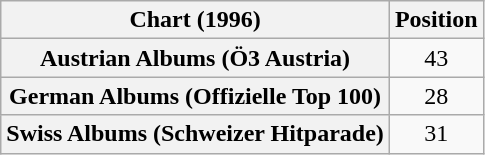<table class="wikitable sortable plainrowheaders" style="text-align:center">
<tr>
<th scope="col">Chart (1996)</th>
<th scope="col">Position</th>
</tr>
<tr>
<th scope="row">Austrian Albums (Ö3 Austria)</th>
<td>43</td>
</tr>
<tr>
<th scope="row">German Albums (Offizielle Top 100)</th>
<td>28</td>
</tr>
<tr>
<th scope="row">Swiss Albums (Schweizer Hitparade)</th>
<td>31</td>
</tr>
</table>
